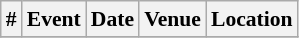<table class="sortable wikitable succession-box" style="font-size:90%">
<tr>
<th scope="col">#</th>
<th scope="col">Event</th>
<th scope="col">Date</th>
<th scope="col">Venue</th>
<th scope="col">Location</th>
</tr>
<tr>
</tr>
</table>
